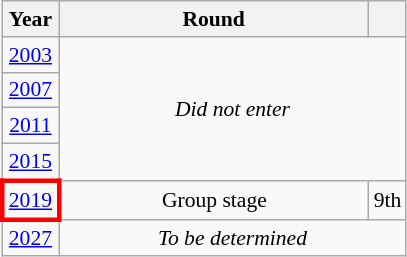<table class="wikitable" style="text-align: center; font-size:90%">
<tr>
<th>Year</th>
<th style="width:200px">Round</th>
<th></th>
</tr>
<tr>
<td><a href='#'>2003</a></td>
<td colspan="2" rowspan="4"><em>Did not enter</em></td>
</tr>
<tr>
<td><a href='#'>2007</a></td>
</tr>
<tr>
<td><a href='#'>2011</a></td>
</tr>
<tr>
<td><a href='#'>2015</a></td>
</tr>
<tr>
<td style="border: 3px solid red"><a href='#'>2019</a></td>
<td>Group stage</td>
<td>9th</td>
</tr>
<tr>
<td><a href='#'>2027</a></td>
<td colspan="2"><em>To be determined</em></td>
</tr>
</table>
